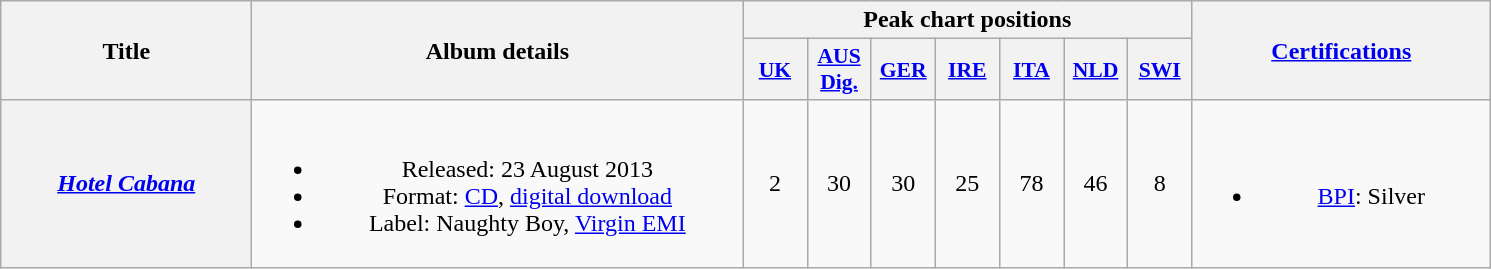<table class="wikitable plainrowheaders" style="text-align:center;">
<tr>
<th scope="col" rowspan="2" style="width:10em;">Title</th>
<th scope="col" rowspan="2" style="width:20em;">Album details</th>
<th scope="col" colspan="7">Peak chart positions</th>
<th scope="col" rowspan="2" style="width:12em;"><a href='#'>Certifications</a></th>
</tr>
<tr>
<th scope="col" style="width:2.5em;font-size:90%;"><a href='#'>UK</a><br></th>
<th scope="col" style="width:2.5em;font-size:90%;"><a href='#'>AUS<br>Dig.</a><br></th>
<th scope="col" style="width:2.5em;font-size:90%;"><a href='#'>GER</a><br></th>
<th scope="col" style="width:2.5em;font-size:90%;"><a href='#'>IRE</a><br></th>
<th scope="col" style="width:2.5em;font-size:90%;"><a href='#'>ITA</a><br></th>
<th scope="col" style="width:2.5em;font-size:90%;"><a href='#'>NLD</a><br></th>
<th scope="col" style="width:2.5em;font-size:90%;"><a href='#'>SWI</a><br></th>
</tr>
<tr>
<th scope="row"><em><a href='#'>Hotel Cabana</a></em></th>
<td><br><ul><li>Released: 23 August 2013</li><li>Format: <a href='#'>CD</a>, <a href='#'>digital download</a></li><li>Label: Naughty Boy, <a href='#'>Virgin EMI</a></li></ul></td>
<td>2</td>
<td>30</td>
<td>30</td>
<td>25</td>
<td>78</td>
<td>46</td>
<td>8</td>
<td><br><ul><li><a href='#'>BPI</a>: Silver</li></ul></td>
</tr>
</table>
